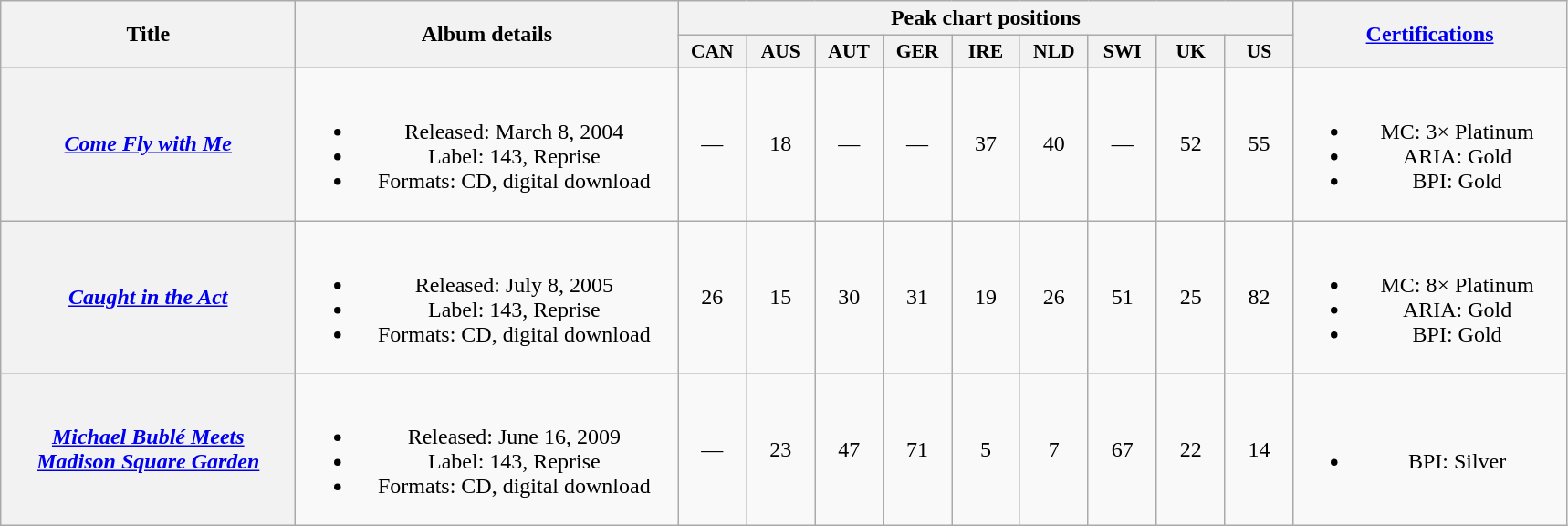<table class="wikitable plainrowheaders" style="text-align:center;">
<tr>
<th scope="col" rowspan="2" style="width:13em;">Title</th>
<th scope="col" rowspan="2" style="width:17em;">Album details</th>
<th scope="col" colspan="9">Peak chart positions</th>
<th scope="col" rowspan="2" style="width:12em;"><a href='#'>Certifications</a></th>
</tr>
<tr>
<th scope="col" style="width:3em;font-size:90%;">CAN<br></th>
<th scope="col" style="width:3em;font-size:90%;">AUS<br></th>
<th scope="col" style="width:3em;font-size:90%;">AUT<br></th>
<th scope="col" style="width:3em;font-size:90%;">GER<br></th>
<th scope="col" style="width:3em;font-size:90%;">IRE<br></th>
<th scope="col" style="width:3em;font-size:90%;">NLD<br></th>
<th scope="col" style="width:3em;font-size:90%;">SWI<br></th>
<th scope="col" style="width:3em;font-size:90%;">UK<br></th>
<th scope="col" style="width:3em;font-size:90%;">US<br></th>
</tr>
<tr>
<th scope="row"><em><a href='#'>Come Fly with Me</a></em></th>
<td><br><ul><li>Released: March 8, 2004</li><li>Label: 143, Reprise</li><li>Formats: CD, digital download</li></ul></td>
<td>—</td>
<td>18</td>
<td>—</td>
<td>—</td>
<td>37</td>
<td>40</td>
<td>—</td>
<td>52</td>
<td>55</td>
<td><br><ul><li>MC: 3× Platinum</li><li>ARIA: Gold</li><li>BPI: Gold</li></ul></td>
</tr>
<tr>
<th scope="row"><em><a href='#'>Caught in the Act</a></em></th>
<td><br><ul><li>Released: July 8, 2005</li><li>Label: 143, Reprise</li><li>Formats: CD, digital download</li></ul></td>
<td>26</td>
<td>15</td>
<td>30</td>
<td>31</td>
<td>19</td>
<td>26</td>
<td>51</td>
<td>25</td>
<td>82</td>
<td><br><ul><li>MC: 8× Platinum</li><li>ARIA: Gold</li><li>BPI: Gold</li></ul></td>
</tr>
<tr>
<th scope="row"><em><a href='#'>Michael Bublé Meets<br>Madison Square Garden</a></em></th>
<td><br><ul><li>Released: June 16, 2009</li><li>Label: 143, Reprise</li><li>Formats: CD, digital download</li></ul></td>
<td>—</td>
<td>23</td>
<td>47</td>
<td>71</td>
<td>5</td>
<td>7</td>
<td>67</td>
<td>22</td>
<td>14</td>
<td><br><ul><li>BPI: Silver</li></ul></td>
</tr>
</table>
